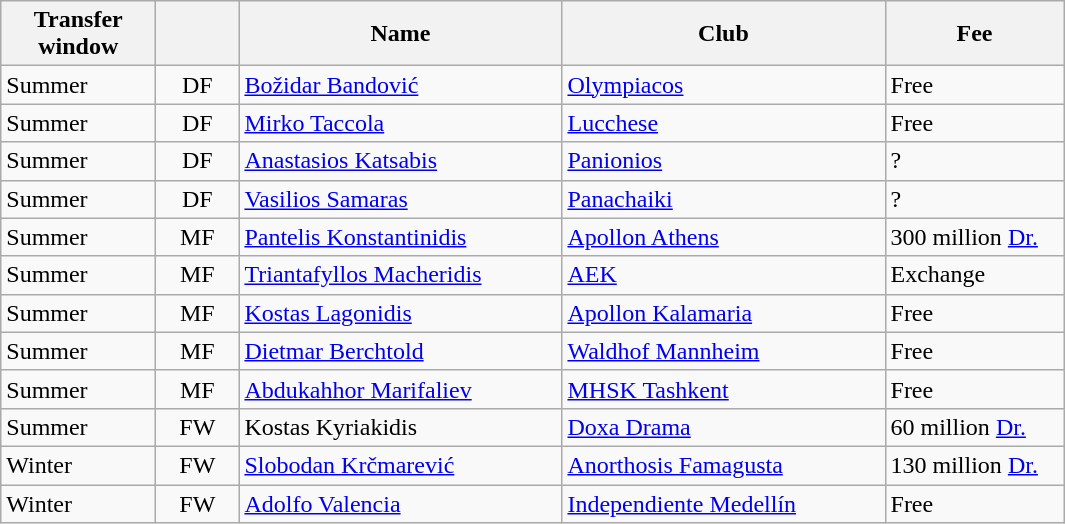<table class="wikitable plainrowheaders">
<tr>
<th scope="col" style="width:6em;">Transfer window</th>
<th scope="col" style="width:3em;"></th>
<th scope="col" style="width:13em;">Name</th>
<th scope="col" style="width:13em;">Club</th>
<th scope="col" style="width:7em;">Fee</th>
</tr>
<tr>
<td>Summer</td>
<td align="center">DF</td>
<td> <a href='#'>Božidar Bandović</a></td>
<td> <a href='#'>Olympiacos</a></td>
<td>Free</td>
</tr>
<tr>
<td>Summer</td>
<td align="center">DF</td>
<td> <a href='#'>Mirko Taccola</a></td>
<td> <a href='#'>Lucchese</a></td>
<td>Free</td>
</tr>
<tr>
<td>Summer</td>
<td align="center">DF</td>
<td> <a href='#'>Anastasios Katsabis</a></td>
<td> <a href='#'>Panionios</a></td>
<td>?</td>
</tr>
<tr>
<td>Summer</td>
<td align="center">DF</td>
<td> <a href='#'>Vasilios Samaras</a></td>
<td> <a href='#'>Panachaiki</a></td>
<td>?</td>
</tr>
<tr>
<td>Summer</td>
<td align="center">MF</td>
<td> <a href='#'>Pantelis Konstantinidis</a></td>
<td> <a href='#'>Apollon Athens</a></td>
<td>300 million <a href='#'>Dr.</a></td>
</tr>
<tr>
<td>Summer</td>
<td align="center">MF</td>
<td> <a href='#'>Triantafyllos Macheridis</a></td>
<td> <a href='#'>AEK</a></td>
<td>Exchange</td>
</tr>
<tr>
<td>Summer</td>
<td align="center">MF</td>
<td> <a href='#'>Kostas Lagonidis</a></td>
<td> <a href='#'>Apollon Kalamaria</a></td>
<td>Free</td>
</tr>
<tr>
<td>Summer</td>
<td align="center">MF</td>
<td> <a href='#'>Dietmar Berchtold</a></td>
<td> <a href='#'>Waldhof Mannheim</a></td>
<td>Free</td>
</tr>
<tr>
<td>Summer</td>
<td align="center">MF</td>
<td> <a href='#'>Abdukahhor Marifaliev</a></td>
<td> <a href='#'>MHSK Tashkent</a></td>
<td>Free</td>
</tr>
<tr>
<td>Summer</td>
<td align="center">FW</td>
<td> Kostas Kyriakidis</td>
<td> <a href='#'>Doxa Drama</a></td>
<td>60 million <a href='#'>Dr.</a></td>
</tr>
<tr>
<td>Winter</td>
<td align="center">FW</td>
<td> <a href='#'>Slobodan Krčmarević</a></td>
<td> <a href='#'>Anorthosis Famagusta</a></td>
<td>130 million <a href='#'>Dr.</a></td>
</tr>
<tr>
<td>Winter</td>
<td align="center">FW</td>
<td> <a href='#'>Adolfo Valencia</a></td>
<td> <a href='#'>Independiente Medellín</a></td>
<td>Free</td>
</tr>
</table>
